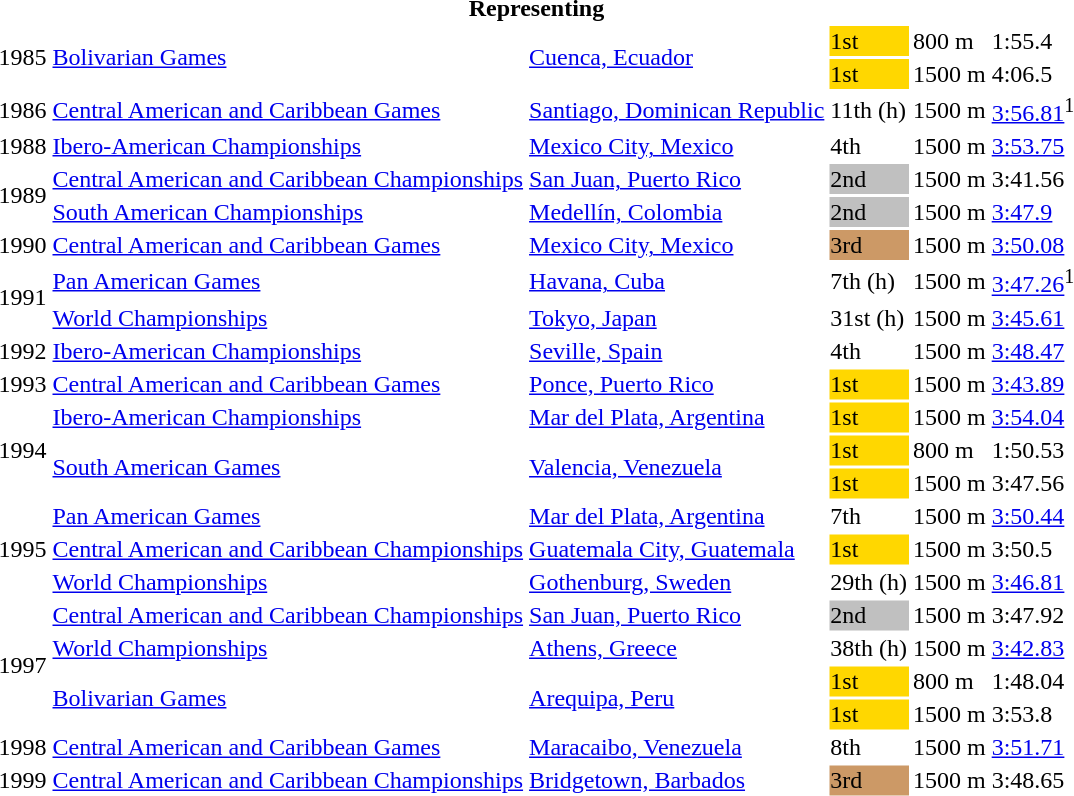<table>
<tr>
<th colspan=6>Representing </th>
</tr>
<tr>
<td rowspan=2>1985</td>
<td rowspan=2><a href='#'>Bolivarian Games</a></td>
<td rowspan=2><a href='#'>Cuenca, Ecuador</a></td>
<td bgcolor=gold>1st</td>
<td>800 m</td>
<td>1:55.4</td>
</tr>
<tr>
<td bgcolor=gold>1st</td>
<td>1500 m</td>
<td>4:06.5</td>
</tr>
<tr>
<td>1986</td>
<td><a href='#'>Central American and Caribbean Games</a></td>
<td><a href='#'>Santiago, Dominican Republic</a></td>
<td>11th (h)</td>
<td>1500 m</td>
<td><a href='#'>3:56.81</a><sup>1</sup></td>
</tr>
<tr>
<td>1988</td>
<td><a href='#'>Ibero-American Championships</a></td>
<td><a href='#'>Mexico City, Mexico</a></td>
<td>4th</td>
<td>1500 m</td>
<td><a href='#'>3:53.75</a></td>
</tr>
<tr>
<td rowspan=2>1989</td>
<td><a href='#'>Central American and Caribbean Championships</a></td>
<td><a href='#'>San Juan, Puerto Rico</a></td>
<td bgcolor=silver>2nd</td>
<td>1500 m</td>
<td>3:41.56</td>
</tr>
<tr>
<td><a href='#'>South American Championships</a></td>
<td><a href='#'>Medellín, Colombia</a></td>
<td bgcolor=silver>2nd</td>
<td>1500 m</td>
<td><a href='#'>3:47.9</a></td>
</tr>
<tr>
<td>1990</td>
<td><a href='#'>Central American and Caribbean Games</a></td>
<td><a href='#'>Mexico City, Mexico</a></td>
<td bgcolor=cc9966>3rd</td>
<td>1500 m</td>
<td><a href='#'>3:50.08</a></td>
</tr>
<tr>
<td rowspan=2>1991</td>
<td><a href='#'>Pan American Games</a></td>
<td><a href='#'>Havana, Cuba</a></td>
<td>7th (h)</td>
<td>1500 m</td>
<td><a href='#'>3:47.26</a><sup>1</sup></td>
</tr>
<tr>
<td><a href='#'>World Championships</a></td>
<td><a href='#'>Tokyo, Japan</a></td>
<td>31st (h)</td>
<td>1500 m</td>
<td><a href='#'>3:45.61</a></td>
</tr>
<tr>
<td>1992</td>
<td><a href='#'>Ibero-American Championships</a></td>
<td><a href='#'>Seville, Spain</a></td>
<td>4th</td>
<td>1500 m</td>
<td><a href='#'>3:48.47</a></td>
</tr>
<tr>
<td>1993</td>
<td><a href='#'>Central American and Caribbean Games</a></td>
<td><a href='#'>Ponce, Puerto Rico</a></td>
<td bgcolor=gold>1st</td>
<td>1500 m</td>
<td><a href='#'>3:43.89</a></td>
</tr>
<tr>
<td rowspan=3>1994</td>
<td><a href='#'>Ibero-American Championships</a></td>
<td><a href='#'>Mar del Plata, Argentina</a></td>
<td bgcolor=gold>1st</td>
<td>1500 m</td>
<td><a href='#'>3:54.04</a></td>
</tr>
<tr>
<td rowspan=2><a href='#'>South American Games</a></td>
<td rowspan=2><a href='#'>Valencia, Venezuela</a></td>
<td bgcolor=gold>1st</td>
<td>800 m</td>
<td>1:50.53</td>
</tr>
<tr>
<td bgcolor=gold>1st</td>
<td>1500 m</td>
<td>3:47.56</td>
</tr>
<tr>
<td rowspan=3>1995</td>
<td><a href='#'>Pan American Games</a></td>
<td><a href='#'>Mar del Plata, Argentina</a></td>
<td>7th</td>
<td>1500 m</td>
<td><a href='#'>3:50.44</a></td>
</tr>
<tr>
<td><a href='#'>Central American and Caribbean Championships</a></td>
<td><a href='#'>Guatemala City, Guatemala</a></td>
<td bgcolor=gold>1st</td>
<td>1500 m</td>
<td>3:50.5</td>
</tr>
<tr>
<td><a href='#'>World Championships</a></td>
<td><a href='#'>Gothenburg, Sweden</a></td>
<td>29th (h)</td>
<td>1500 m</td>
<td><a href='#'>3:46.81</a></td>
</tr>
<tr>
<td rowspan=4>1997</td>
<td><a href='#'>Central American and Caribbean Championships</a></td>
<td><a href='#'>San Juan, Puerto Rico</a></td>
<td bgcolor=silver>2nd</td>
<td>1500 m</td>
<td>3:47.92</td>
</tr>
<tr>
<td><a href='#'>World Championships</a></td>
<td><a href='#'>Athens, Greece</a></td>
<td>38th (h)</td>
<td>1500 m</td>
<td><a href='#'>3:42.83</a></td>
</tr>
<tr>
<td rowspan=2><a href='#'>Bolivarian Games</a></td>
<td rowspan=2><a href='#'>Arequipa, Peru</a></td>
<td bgcolor=gold>1st</td>
<td>800 m</td>
<td>1:48.04</td>
</tr>
<tr>
<td bgcolor=gold>1st</td>
<td>1500 m</td>
<td>3:53.8</td>
</tr>
<tr>
<td>1998</td>
<td><a href='#'>Central American and Caribbean Games</a></td>
<td><a href='#'>Maracaibo, Venezuela</a></td>
<td>8th</td>
<td>1500 m</td>
<td><a href='#'>3:51.71</a></td>
</tr>
<tr>
<td>1999</td>
<td><a href='#'>Central American and Caribbean Championships</a></td>
<td><a href='#'>Bridgetown, Barbados</a></td>
<td bgcolor=cc9966>3rd</td>
<td>1500 m</td>
<td>3:48.65</td>
</tr>
</table>
